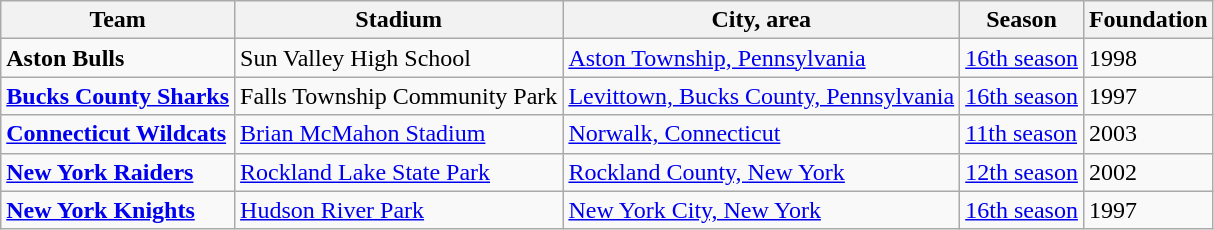<table class="wikitable">
<tr>
<th>Team</th>
<th>Stadium</th>
<th>City, area</th>
<th>Season</th>
<th>Foundation</th>
</tr>
<tr>
<td> <strong>Aston Bulls</strong></td>
<td>Sun Valley High School</td>
<td><a href='#'>Aston Township, Pennsylvania</a></td>
<td><a href='#'>16th season</a></td>
<td>1998</td>
</tr>
<tr>
<td> <strong><a href='#'>Bucks County Sharks</a></strong></td>
<td>Falls Township Community Park</td>
<td><a href='#'>Levittown, Bucks County, Pennsylvania</a></td>
<td><a href='#'>16th season</a></td>
<td>1997</td>
</tr>
<tr>
<td> <strong><a href='#'>Connecticut Wildcats</a></strong></td>
<td><a href='#'>Brian McMahon Stadium</a></td>
<td><a href='#'>Norwalk, Connecticut</a></td>
<td><a href='#'>11th season</a></td>
<td>2003</td>
</tr>
<tr>
<td> <strong><a href='#'>New York Raiders</a></strong></td>
<td><a href='#'>Rockland Lake State Park</a></td>
<td><a href='#'>Rockland County, New York</a></td>
<td><a href='#'>12th season</a></td>
<td>2002</td>
</tr>
<tr>
<td> <strong><a href='#'>New York Knights</a></strong></td>
<td><a href='#'>Hudson River Park</a></td>
<td><a href='#'>New York City, New York</a></td>
<td><a href='#'>16th season</a></td>
<td>1997</td>
</tr>
</table>
